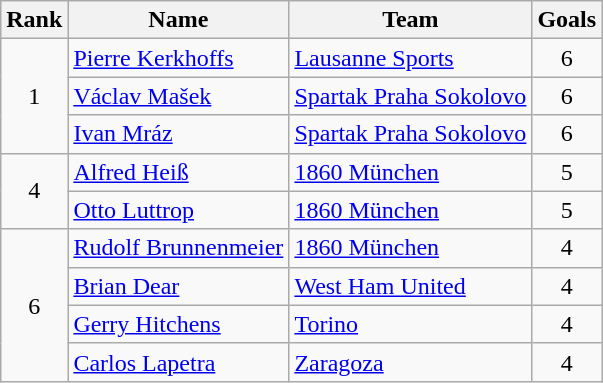<table class="wikitable" style="text-align:center">
<tr>
<th>Rank</th>
<th>Name</th>
<th>Team</th>
<th>Goals</th>
</tr>
<tr>
<td rowspan="3">1</td>
<td align="left"> <a href='#'>Pierre Kerkhoffs</a></td>
<td align="left"> <a href='#'>Lausanne Sports</a></td>
<td>6</td>
</tr>
<tr>
<td align="left"> <a href='#'>Václav Mašek</a></td>
<td align="left"> <a href='#'>Spartak Praha Sokolovo</a></td>
<td>6</td>
</tr>
<tr>
<td align="left"> <a href='#'>Ivan Mráz</a></td>
<td align="left"> <a href='#'>Spartak Praha Sokolovo</a></td>
<td>6</td>
</tr>
<tr>
<td rowspan="2">4</td>
<td align="left"> <a href='#'>Alfred Heiß</a></td>
<td align="left"> <a href='#'>1860 München</a></td>
<td>5</td>
</tr>
<tr>
<td align="left"> <a href='#'>Otto Luttrop</a></td>
<td align="left"> <a href='#'>1860 München</a></td>
<td>5</td>
</tr>
<tr>
<td rowspan="4">6</td>
<td align="left"> <a href='#'>Rudolf Brunnenmeier</a></td>
<td align="left"> <a href='#'>1860 München</a></td>
<td>4</td>
</tr>
<tr>
<td align="left"> <a href='#'>Brian Dear</a></td>
<td align="left"> <a href='#'>West Ham United</a></td>
<td>4</td>
</tr>
<tr>
<td align="left"> <a href='#'>Gerry Hitchens</a></td>
<td align="left"> <a href='#'>Torino</a></td>
<td>4</td>
</tr>
<tr>
<td align="left"> <a href='#'>Carlos Lapetra</a></td>
<td align="left"> <a href='#'>Zaragoza</a></td>
<td>4</td>
</tr>
</table>
